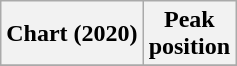<table class="wikitable sortable plainrowheaders" style="text-align:center">
<tr>
<th scope="col">Chart (2020)</th>
<th scope="col">Peak<br>position</th>
</tr>
<tr>
</tr>
</table>
